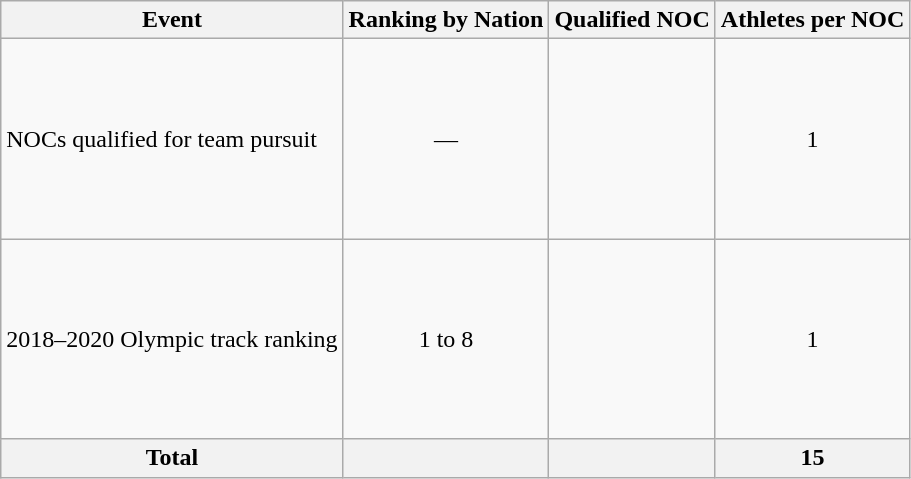<table class="wikitable">
<tr>
<th>Event</th>
<th>Ranking by Nation</th>
<th>Qualified NOC</th>
<th>Athletes per NOC</th>
</tr>
<tr>
<td>NOCs qualified for team pursuit</td>
<td align=center>—</td>
<td><br><s></s><br><br><br><br><br><br></td>
<td style="text-align:center;">1</td>
</tr>
<tr>
<td>2018–2020 Olympic track ranking</td>
<td style="text-align:center;">1 to 8</td>
<td><br><br><br><br><br><br><br></td>
<td align=center>1</td>
</tr>
<tr>
<th>Total</th>
<th></th>
<th></th>
<th>15</th>
</tr>
</table>
